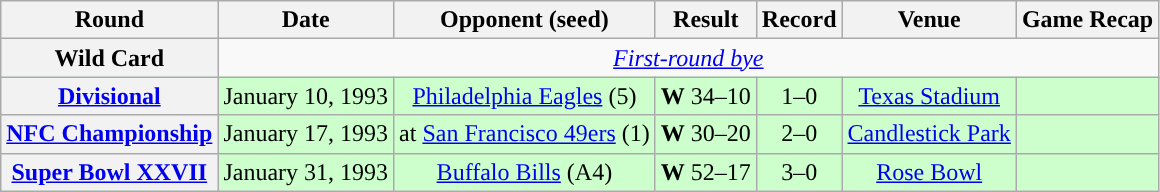<table class="wikitable" style="text-align:center">
<tr>
<th>Round</th>
<th>Date</th>
<th>Opponent (seed)</th>
<th>Result</th>
<th>Record</th>
<th>Venue</th>
<th>Game Recap</th>
</tr>
<tr>
<th>Wild Card</th>
<td colspan=6><em><a href='#'>First-round bye</a></em></td>
</tr>
<tr style="background:#cfc">
<th><a href='#'>Divisional</a></th>
<td>January 10, 1993</td>
<td><a href='#'>Philadelphia Eagles</a> (5)</td>
<td><strong>W</strong> 34–10</td>
<td>1–0</td>
<td><a href='#'>Texas Stadium</a></td>
<td></td>
</tr>
<tr style="background:#cfc">
<th><a href='#'>NFC Championship</a></th>
<td>January 17, 1993</td>
<td>at <a href='#'>San Francisco 49ers</a> (1)</td>
<td><strong>W</strong> 30–20</td>
<td>2–0</td>
<td><a href='#'>Candlestick Park</a></td>
<td></td>
</tr>
<tr style="background:#cfc">
<th><a href='#'>Super Bowl XXVII</a></th>
<td>January 31, 1993</td>
<td><a href='#'>Buffalo Bills</a> (A4)</td>
<td><strong>W</strong> 52–17</td>
<td>3–0</td>
<td><a href='#'>Rose Bowl</a></td>
<td></td>
</tr>
</table>
